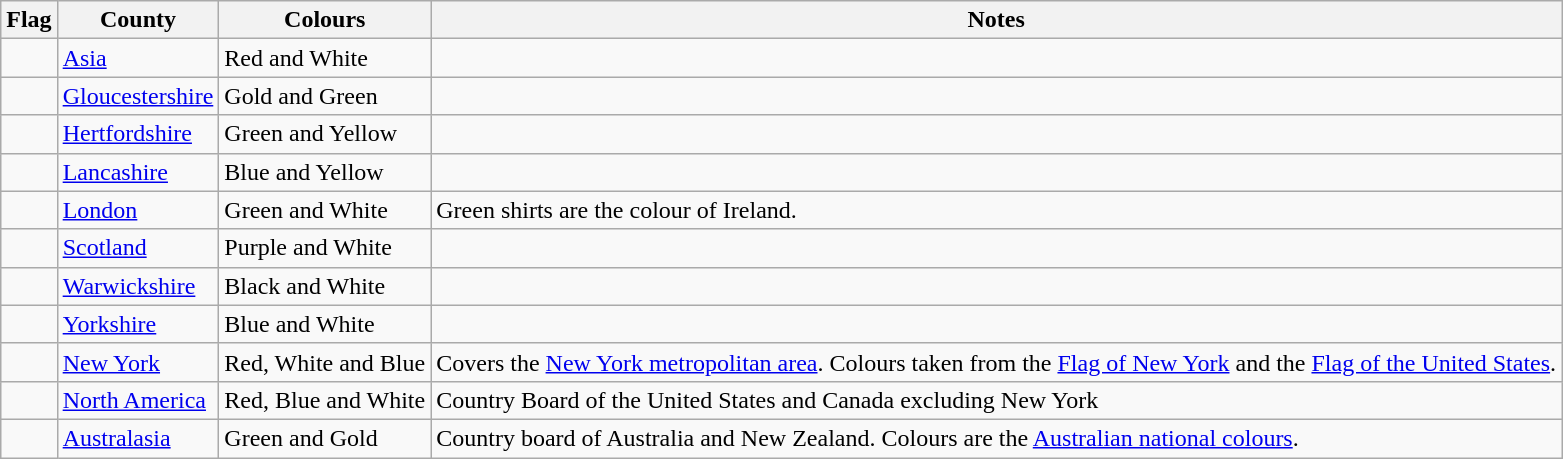<table class="wikitable sortable">
<tr>
<th class="unsortable">Flag</th>
<th>County</th>
<th>Colours</th>
<th>Notes</th>
</tr>
<tr>
<td></td>
<td><a href='#'>Asia</a></td>
<td>Red and White</td>
<td></td>
</tr>
<tr>
<td></td>
<td><a href='#'>Gloucestershire</a></td>
<td>Gold and Green</td>
<td></td>
</tr>
<tr>
<td></td>
<td><a href='#'>Hertfordshire</a></td>
<td>Green and Yellow</td>
<td></td>
</tr>
<tr>
<td></td>
<td><a href='#'>Lancashire</a></td>
<td>Blue and Yellow</td>
<td></td>
</tr>
<tr>
<td></td>
<td><a href='#'>London</a></td>
<td>Green and White</td>
<td>Green shirts are the colour of Ireland.</td>
</tr>
<tr>
<td></td>
<td><a href='#'>Scotland</a></td>
<td>Purple and White</td>
<td></td>
</tr>
<tr>
<td></td>
<td><a href='#'>Warwickshire</a></td>
<td>Black and White</td>
<td></td>
</tr>
<tr>
<td></td>
<td><a href='#'>Yorkshire</a></td>
<td>Blue and White</td>
<td></td>
</tr>
<tr>
<td></td>
<td><a href='#'>New York</a></td>
<td>Red, White and Blue</td>
<td>Covers the <a href='#'>New York metropolitan area</a>. Colours taken from the <a href='#'>Flag of New York</a> and the <a href='#'>Flag of the United States</a>.</td>
</tr>
<tr>
<td></td>
<td><a href='#'>North America</a></td>
<td>Red, Blue and White</td>
<td>Country Board of the United States and Canada excluding New York</td>
</tr>
<tr>
<td></td>
<td><a href='#'>Australasia</a></td>
<td>Green and Gold</td>
<td>Country board of Australia and New Zealand. Colours are the <a href='#'>Australian national colours</a>.</td>
</tr>
</table>
